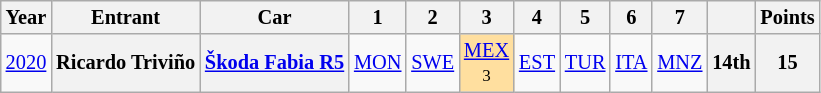<table class="wikitable" style="text-align:center; font-size:85%">
<tr>
<th>Year</th>
<th>Entrant</th>
<th>Car</th>
<th>1</th>
<th>2</th>
<th>3</th>
<th>4</th>
<th>5</th>
<th>6</th>
<th>7</th>
<th></th>
<th>Points</th>
</tr>
<tr>
<td><a href='#'>2020</a></td>
<th nowrap>Ricardo Triviño</th>
<th nowrap><a href='#'>Škoda Fabia R5</a></th>
<td><a href='#'>MON</a></td>
<td><a href='#'>SWE</a></td>
<td style="background:#FFDF9F;"><a href='#'>MEX</a><br><small>3</small></td>
<td><a href='#'>EST</a></td>
<td><a href='#'>TUR</a></td>
<td><a href='#'>ITA</a></td>
<td><a href='#'>MNZ</a></td>
<th>14th</th>
<th>15</th>
</tr>
</table>
